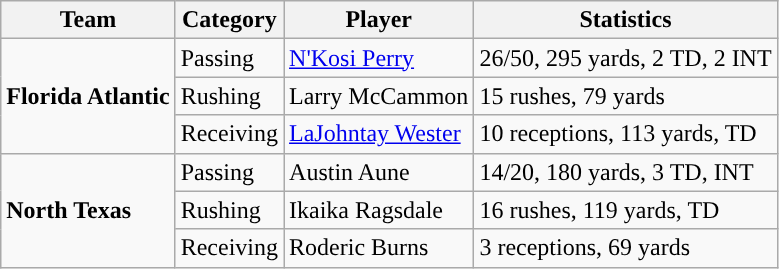<table class="wikitable" style="float: left;">
<tr>
<th>Team</th>
<th>Category</th>
<th>Player</th>
<th>Statistics</th>
</tr>
<tr>
<td rowspan=3><strong>Florida Atlantic</strong></td>
<td>Passing</td>
<td><a href='#'>N'Kosi Perry</a></td>
<td>26/50, 295 yards, 2 TD, 2 INT</td>
</tr>
<tr>
<td>Rushing</td>
<td>Larry McCammon</td>
<td>15 rushes, 79 yards</td>
</tr>
<tr>
<td>Receiving</td>
<td><a href='#'>LaJohntay Wester</a></td>
<td>10 receptions, 113 yards, TD</td>
</tr>
<tr>
<td rowspan=3><strong>North Texas</strong></td>
<td>Passing</td>
<td>Austin Aune</td>
<td>14/20, 180 yards, 3 TD, INT</td>
</tr>
<tr>
<td>Rushing</td>
<td>Ikaika Ragsdale</td>
<td>16 rushes, 119 yards, TD</td>
</tr>
<tr>
<td>Receiving</td>
<td>Roderic Burns</td>
<td>3 receptions, 69 yards</td>
</tr>
</table>
